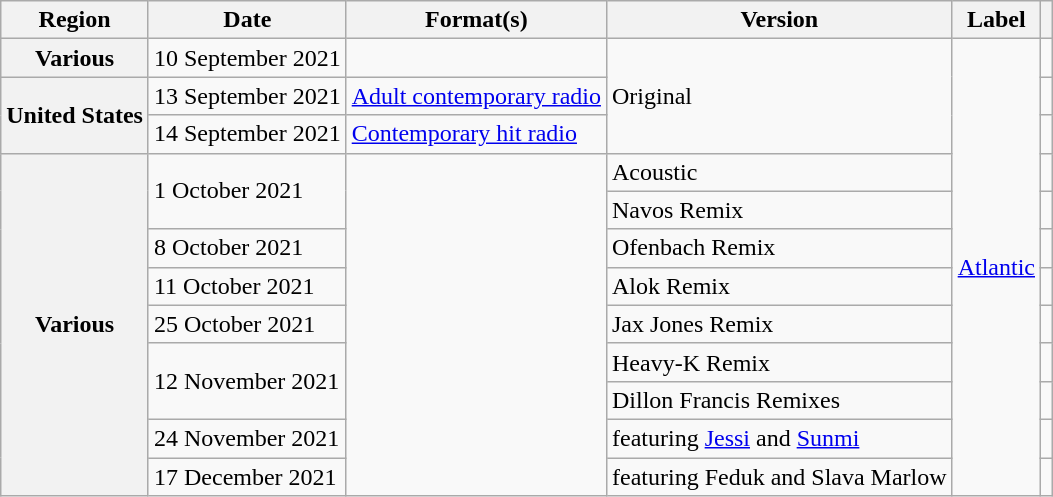<table class="wikitable plainrowheaders">
<tr>
<th scope="col">Region</th>
<th scope="col">Date</th>
<th scope="col">Format(s)</th>
<th scope="col">Version</th>
<th scope="col">Label</th>
<th scope="col"></th>
</tr>
<tr>
<th scope="row">Various</th>
<td>10 September 2021</td>
<td></td>
<td rowspan="3">Original</td>
<td rowspan="12"><a href='#'>Atlantic</a></td>
<td style="text-align:center;"></td>
</tr>
<tr>
<th scope="row" rowspan="2">United States</th>
<td>13 September 2021</td>
<td><a href='#'>Adult contemporary radio</a></td>
<td style="text-align:center;"></td>
</tr>
<tr>
<td>14 September 2021</td>
<td><a href='#'>Contemporary hit radio</a></td>
<td style="text-align:center;"></td>
</tr>
<tr>
<th scope="row" rowspan="9">Various</th>
<td rowspan="2">1 October 2021</td>
<td rowspan="9"></td>
<td>Acoustic</td>
<td style="text-align:center;"></td>
</tr>
<tr>
<td>Navos Remix</td>
<td style="text-align:center;"></td>
</tr>
<tr>
<td>8 October 2021</td>
<td>Ofenbach Remix</td>
<td style="text-align:center;"></td>
</tr>
<tr>
<td>11 October 2021</td>
<td>Alok Remix</td>
<td style="text-align:center;"></td>
</tr>
<tr>
<td>25 October 2021</td>
<td>Jax Jones Remix</td>
<td style="text-align:center;"></td>
</tr>
<tr>
<td rowspan="2">12 November 2021</td>
<td>Heavy-K Remix</td>
<td style="text-align:center;"></td>
</tr>
<tr>
<td>Dillon Francis Remixes</td>
<td style="text-align:center;"></td>
</tr>
<tr>
<td>24 November 2021</td>
<td>featuring <a href='#'>Jessi</a> and <a href='#'>Sunmi</a></td>
<td style="text-align:center;"></td>
</tr>
<tr>
<td>17 December 2021</td>
<td>featuring Feduk and Slava Marlow</td>
<td style="text-align:center;"></td>
</tr>
</table>
